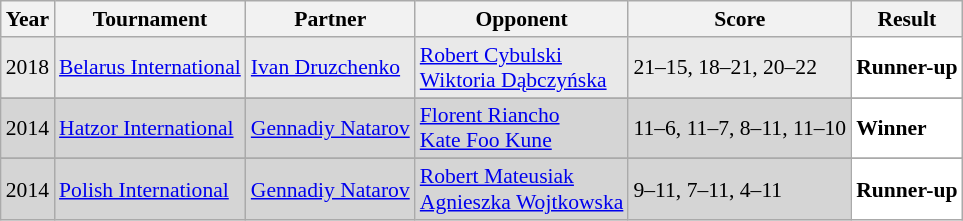<table class="sortable wikitable" style="font-size: 90%;">
<tr>
<th>Year</th>
<th>Tournament</th>
<th>Partner</th>
<th>Opponent</th>
<th>Score</th>
<th>Result</th>
</tr>
<tr style="background:#E9E9E9">
<td align="center">2018</td>
<td align="left"><a href='#'>Belarus International</a></td>
<td align="left"> <a href='#'>Ivan Druzchenko</a></td>
<td align="left"> <a href='#'>Robert Cybulski</a> <br>  <a href='#'>Wiktoria Dąbczyńska</a></td>
<td align="left">21–15, 18–21, 20–22</td>
<td style="text-align:left; background:white"> <strong>Runner-up</strong></td>
</tr>
<tr>
</tr>
<tr style="background:#D5D5D5">
<td align="center">2014</td>
<td align="left"><a href='#'>Hatzor International</a></td>
<td align="left"> <a href='#'>Gennadiy Natarov</a></td>
<td align="left"> <a href='#'>Florent Riancho</a> <br>  <a href='#'>Kate Foo Kune</a></td>
<td align="left">11–6, 11–7, 8–11, 11–10</td>
<td style="text-align:left; background:white"> <strong>Winner</strong></td>
</tr>
<tr>
</tr>
<tr style="background:#D5D5D5">
<td align="center">2014</td>
<td align="left"><a href='#'>Polish International</a></td>
<td align="left"> <a href='#'>Gennadiy Natarov</a></td>
<td align="left"> <a href='#'>Robert Mateusiak</a> <br>  <a href='#'>Agnieszka Wojtkowska</a></td>
<td align="left">9–11, 7–11, 4–11</td>
<td style="text-align:left; background:white"> <strong>Runner-up</strong></td>
</tr>
</table>
